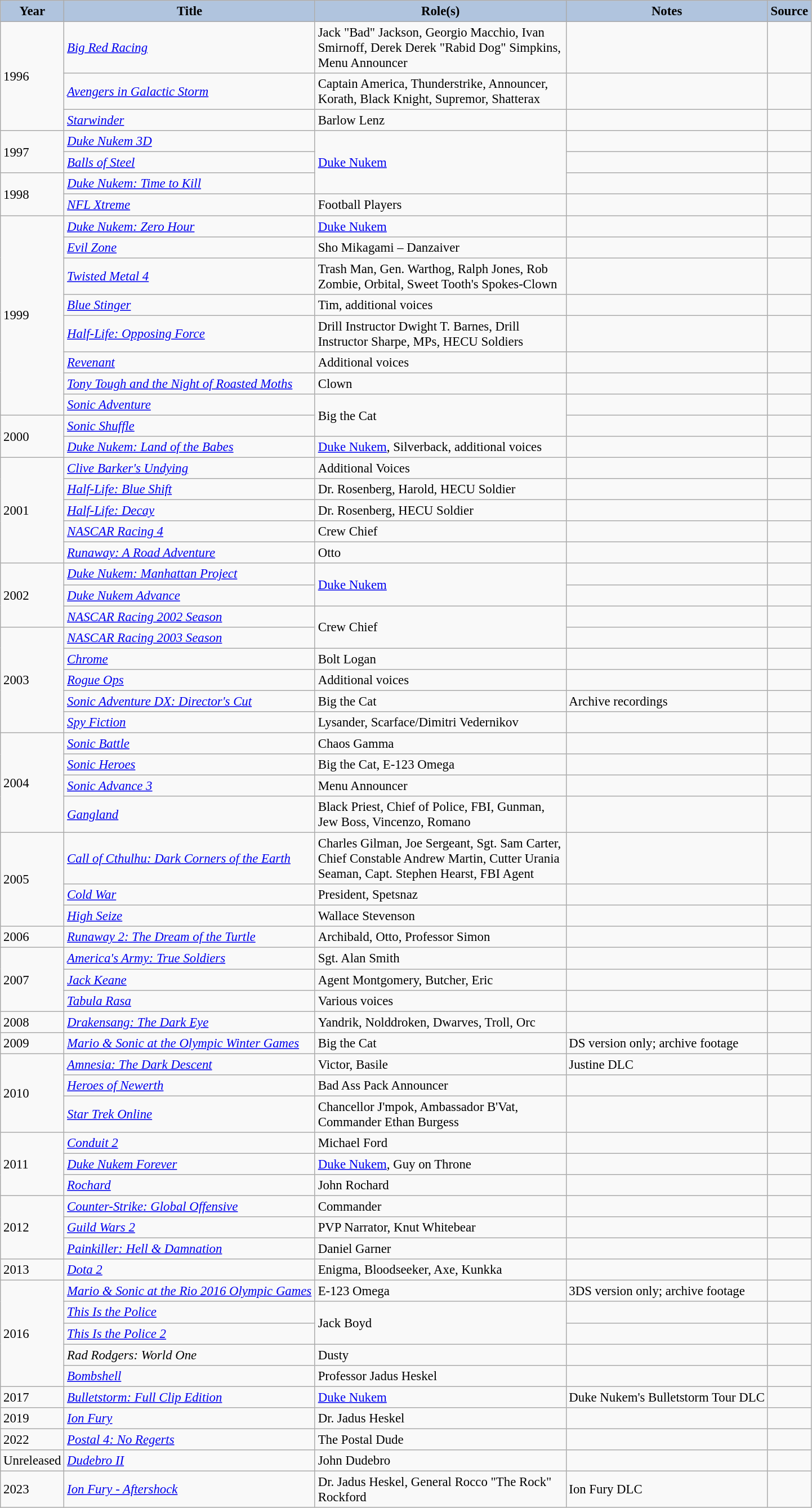<table class="wikitable sortable plainrowheaders" style="width=95%; font-size: 95%;">
<tr>
<th style="background:#b0c4de; width:60px;">Year</th>
<th style="background:#b0c4de; width:290px;">Title</th>
<th style="background:#b0c4de; width:290px;">Role(s)</th>
<th style="background:#b0c4de;" class="unsortable">Notes</th>
<th style="background:#b0c4de;">Source</th>
</tr>
<tr>
<td rowspan="3">1996</td>
<td><em><a href='#'>Big Red Racing</a></em></td>
<td>Jack "Bad" Jackson, Georgio Macchio, Ivan Smirnoff, Derek Derek "Rabid Dog" Simpkins, Menu Announcer</td>
<td></td>
<td></td>
</tr>
<tr>
<td><em><a href='#'>Avengers in Galactic Storm</a></em></td>
<td>Captain America, Thunderstrike, Announcer, Korath, Black Knight, Supremor, Shatterax</td>
<td></td>
<td></td>
</tr>
<tr>
<td><em><a href='#'>Starwinder</a></em></td>
<td>Barlow Lenz</td>
<td></td>
<td></td>
</tr>
<tr>
<td rowspan="2">1997</td>
<td><em><a href='#'>Duke Nukem 3D</a></em></td>
<td rowspan="3"><a href='#'>Duke Nukem</a></td>
<td></td>
<td></td>
</tr>
<tr>
<td><em><a href='#'>Balls of Steel</a></em></td>
<td></td>
<td></td>
</tr>
<tr>
<td rowspan="2">1998</td>
<td><em><a href='#'>Duke Nukem: Time to Kill</a></em></td>
<td></td>
<td></td>
</tr>
<tr>
<td><em><a href='#'>NFL Xtreme</a></em></td>
<td>Football Players</td>
<td></td>
<td></td>
</tr>
<tr>
<td rowspan="8">1999</td>
<td><em><a href='#'>Duke Nukem: Zero Hour</a></em></td>
<td><a href='#'>Duke Nukem</a></td>
<td></td>
<td></td>
</tr>
<tr>
<td><em><a href='#'>Evil Zone</a></em></td>
<td>Sho Mikagami – Danzaiver</td>
<td></td>
<td></td>
</tr>
<tr>
<td><em><a href='#'>Twisted Metal 4</a></em></td>
<td>Trash Man, Gen. Warthog, Ralph Jones, Rob Zombie, Orbital, Sweet Tooth's Spokes-Clown</td>
<td></td>
<td></td>
</tr>
<tr>
<td><em><a href='#'>Blue Stinger</a></em></td>
<td>Tim, additional voices</td>
<td></td>
<td></td>
</tr>
<tr>
<td><em><a href='#'>Half-Life: Opposing Force</a></em></td>
<td>Drill Instructor Dwight T. Barnes, Drill Instructor Sharpe, MPs, HECU Soldiers</td>
<td></td>
<td></td>
</tr>
<tr>
<td><em><a href='#'>Revenant</a></em></td>
<td>Additional voices</td>
<td></td>
<td></td>
</tr>
<tr>
<td><em><a href='#'>Tony Tough and the Night of Roasted Moths</a></em></td>
<td>Clown</td>
<td></td>
<td></td>
</tr>
<tr>
<td><em><a href='#'>Sonic Adventure</a></em></td>
<td rowspan="2">Big the Cat</td>
<td></td>
<td></td>
</tr>
<tr>
<td rowspan="2">2000</td>
<td><em><a href='#'>Sonic Shuffle</a></em></td>
<td></td>
<td></td>
</tr>
<tr>
<td><em><a href='#'>Duke Nukem: Land of the Babes</a></em></td>
<td><a href='#'>Duke Nukem</a>, Silverback, additional voices</td>
<td></td>
<td></td>
</tr>
<tr>
<td rowspan="5">2001</td>
<td><em><a href='#'>Clive Barker's Undying</a></em></td>
<td>Additional Voices</td>
<td></td>
<td></td>
</tr>
<tr>
<td><em><a href='#'>Half-Life: Blue Shift</a></em></td>
<td>Dr. Rosenberg, Harold, HECU Soldier</td>
<td></td>
<td></td>
</tr>
<tr>
<td><em><a href='#'>Half-Life: Decay</a></em></td>
<td>Dr. Rosenberg, HECU Soldier</td>
<td></td>
<td></td>
</tr>
<tr>
<td><em><a href='#'>NASCAR Racing 4</a></em></td>
<td>Crew Chief</td>
<td></td>
<td></td>
</tr>
<tr>
<td><em><a href='#'>Runaway: A Road Adventure</a></em></td>
<td>Otto</td>
<td></td>
<td></td>
</tr>
<tr>
<td rowspan="3">2002</td>
<td><em><a href='#'>Duke Nukem: Manhattan Project</a></em></td>
<td rowspan="2"><a href='#'>Duke Nukem</a></td>
<td></td>
<td></td>
</tr>
<tr>
<td><em><a href='#'>Duke Nukem Advance</a></em></td>
<td></td>
<td></td>
</tr>
<tr>
<td><em><a href='#'>NASCAR Racing 2002 Season</a></em></td>
<td rowspan="2">Crew Chief</td>
<td></td>
<td></td>
</tr>
<tr>
<td rowspan="5">2003</td>
<td><em><a href='#'>NASCAR Racing 2003 Season</a></em></td>
<td></td>
<td></td>
</tr>
<tr>
<td><em><a href='#'>Chrome</a></em></td>
<td>Bolt Logan</td>
<td></td>
<td></td>
</tr>
<tr>
<td><em><a href='#'>Rogue Ops</a></em></td>
<td>Additional voices</td>
<td></td>
<td></td>
</tr>
<tr>
<td><em><a href='#'>Sonic Adventure DX: Director's Cut</a></em></td>
<td>Big the Cat</td>
<td>Archive recordings</td>
<td></td>
</tr>
<tr>
<td><em><a href='#'>Spy Fiction</a></em></td>
<td>Lysander, Scarface/Dimitri Vedernikov</td>
<td></td>
<td></td>
</tr>
<tr>
<td rowspan="4">2004</td>
<td><em><a href='#'>Sonic Battle</a></em></td>
<td>Chaos Gamma</td>
<td></td>
<td></td>
</tr>
<tr>
<td><em><a href='#'>Sonic Heroes</a></em></td>
<td>Big the Cat, E-123 Omega</td>
<td></td>
<td></td>
</tr>
<tr>
<td><em><a href='#'>Sonic Advance 3</a></em></td>
<td>Menu Announcer</td>
<td></td>
<td></td>
</tr>
<tr>
<td><em><a href='#'>Gangland</a></em></td>
<td>Black Priest, Chief of Police, FBI, Gunman, Jew Boss, Vincenzo, Romano</td>
<td></td>
<td></td>
</tr>
<tr>
<td rowspan="3">2005</td>
<td><em><a href='#'>Call of Cthulhu: Dark Corners of the Earth</a></em></td>
<td>Charles Gilman, Joe Sergeant, Sgt. Sam Carter, Chief Constable Andrew Martin, Cutter Urania Seaman, Capt. Stephen Hearst, FBI Agent</td>
<td></td>
<td></td>
</tr>
<tr>
<td><em><a href='#'>Cold War</a></em></td>
<td>President, Spetsnaz</td>
<td></td>
<td></td>
</tr>
<tr>
<td><em><a href='#'>High Seize</a></em></td>
<td>Wallace Stevenson</td>
<td></td>
<td></td>
</tr>
<tr>
<td>2006</td>
<td><em><a href='#'>Runaway 2: The Dream of the Turtle</a></em></td>
<td>Archibald, Otto, Professor Simon</td>
<td></td>
<td></td>
</tr>
<tr>
<td rowspan="3">2007</td>
<td><em><a href='#'>America's Army: True Soldiers</a></em></td>
<td>Sgt. Alan Smith</td>
<td></td>
<td></td>
</tr>
<tr>
<td><em><a href='#'>Jack Keane</a></em></td>
<td>Agent Montgomery, Butcher, Eric</td>
<td></td>
<td></td>
</tr>
<tr>
<td><em><a href='#'>Tabula Rasa</a></em></td>
<td>Various voices</td>
<td></td>
<td></td>
</tr>
<tr>
<td>2008</td>
<td><em><a href='#'>Drakensang: The Dark Eye</a></em></td>
<td>Yandrik, Nolddroken, Dwarves, Troll, Orc</td>
<td></td>
<td></td>
</tr>
<tr>
<td>2009</td>
<td><em><a href='#'>Mario & Sonic at the Olympic Winter Games</a></em></td>
<td>Big the Cat</td>
<td>DS version only; archive footage</td>
<td></td>
</tr>
<tr>
<td rowspan="3">2010</td>
<td><em><a href='#'>Amnesia: The Dark Descent</a></em></td>
<td>Victor, Basile</td>
<td>Justine DLC</td>
<td></td>
</tr>
<tr>
<td><em><a href='#'>Heroes of Newerth</a></em></td>
<td>Bad Ass Pack Announcer</td>
<td></td>
<td></td>
</tr>
<tr>
<td><em><a href='#'>Star Trek Online</a></em></td>
<td>Chancellor J'mpok, Ambassador B'Vat, Commander Ethan Burgess</td>
<td></td>
<td></td>
</tr>
<tr>
<td rowspan="3">2011</td>
<td><em><a href='#'>Conduit 2</a></em></td>
<td>Michael Ford</td>
<td></td>
<td></td>
</tr>
<tr>
<td><em><a href='#'>Duke Nukem Forever</a></em></td>
<td><a href='#'>Duke Nukem</a>, Guy on Throne</td>
<td></td>
<td></td>
</tr>
<tr>
<td><em><a href='#'>Rochard</a></em></td>
<td>John Rochard</td>
<td></td>
<td></td>
</tr>
<tr>
<td rowspan="3">2012</td>
<td><em><a href='#'>Counter-Strike: Global Offensive</a></em></td>
<td>Commander</td>
<td></td>
<td></td>
</tr>
<tr>
<td><em><a href='#'>Guild Wars 2</a></em></td>
<td>PVP Narrator, Knut Whitebear</td>
<td></td>
<td></td>
</tr>
<tr>
<td><em><a href='#'>Painkiller: Hell & Damnation</a></em></td>
<td>Daniel Garner</td>
<td></td>
<td></td>
</tr>
<tr>
<td>2013</td>
<td><em><a href='#'>Dota 2</a></em></td>
<td>Enigma, Bloodseeker, Axe, Kunkka</td>
<td></td>
<td></td>
</tr>
<tr>
<td rowspan="5">2016</td>
<td><em><a href='#'>Mario & Sonic at the Rio 2016 Olympic Games</a></em></td>
<td>E-123 Omega</td>
<td>3DS version only; archive footage</td>
<td></td>
</tr>
<tr>
<td><em><a href='#'>This Is the Police</a></em></td>
<td rowspan="2">Jack Boyd</td>
<td></td>
<td></td>
</tr>
<tr>
<td><em><a href='#'>This Is the Police 2</a></em></td>
<td></td>
<td></td>
</tr>
<tr>
<td><em>Rad Rodgers: World One</em></td>
<td>Dusty</td>
<td></td>
<td></td>
</tr>
<tr>
<td><em><a href='#'>Bombshell</a></em></td>
<td>Professor Jadus Heskel</td>
<td></td>
<td></td>
</tr>
<tr>
<td>2017</td>
<td><em><a href='#'>Bulletstorm: Full Clip Edition</a></em></td>
<td><a href='#'>Duke Nukem</a></td>
<td>Duke Nukem's Bulletstorm Tour DLC</td>
<td></td>
</tr>
<tr>
<td>2019</td>
<td><em><a href='#'>Ion Fury</a></em></td>
<td>Dr. Jadus Heskel</td>
<td></td>
<td></td>
</tr>
<tr>
<td>2022</td>
<td><em><a href='#'>Postal 4: No Regerts</a></em></td>
<td>The Postal Dude</td>
<td></td>
<td></td>
</tr>
<tr>
<td>Unreleased</td>
<td><em><a href='#'>Dudebro II</a></em></td>
<td>John Dudebro</td>
<td></td>
<td></td>
</tr>
<tr>
<td>2023</td>
<td><em><a href='#'>Ion Fury - Aftershock</a></em></td>
<td>Dr. Jadus Heskel, General Rocco "The Rock" Rockford</td>
<td>Ion Fury DLC</td>
<td></td>
</tr>
</table>
